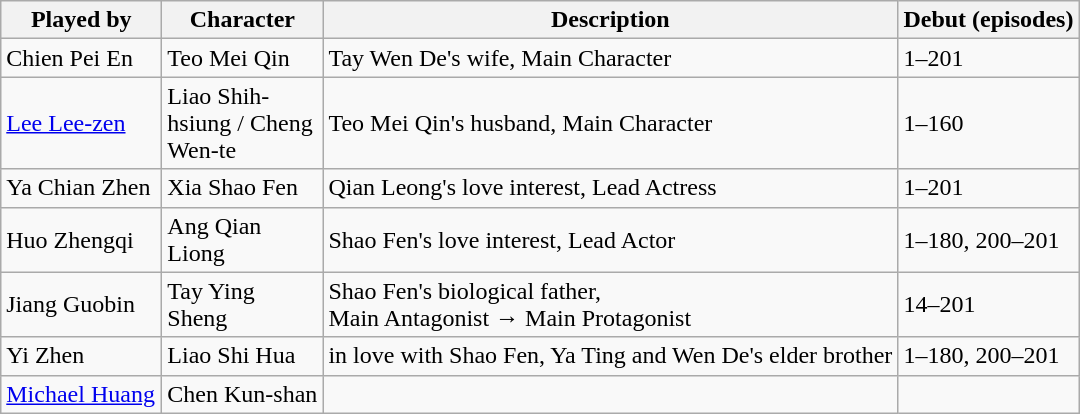<table class="wikitable">
<tr>
<th width="100px">Played by</th>
<th width="100px">Character</th>
<th>Description</th>
<th>Debut (episodes)</th>
</tr>
<tr>
<td>Chien Pei En</td>
<td>Teo Mei Qin</td>
<td>Tay Wen De's wife, Main Character</td>
<td>1–201</td>
</tr>
<tr>
<td><a href='#'>Lee Lee-zen</a></td>
<td>Liao Shih-hsiung / Cheng Wen-te</td>
<td>Teo Mei Qin's husband, Main Character</td>
<td>1–160</td>
</tr>
<tr>
<td>Ya Chian Zhen</td>
<td>Xia Shao Fen</td>
<td>Qian Leong's love interest, Lead Actress</td>
<td>1–201</td>
</tr>
<tr>
<td>Huo Zhengqi</td>
<td>Ang Qian Liong</td>
<td>Shao Fen's love interest, Lead Actor</td>
<td>1–180, 200–201</td>
</tr>
<tr>
<td>Jiang Guobin</td>
<td>Tay Ying Sheng</td>
<td>Shao Fen's biological father, <br>Main Antagonist → Main Protagonist</td>
<td>14–201</td>
</tr>
<tr>
<td>Yi Zhen</td>
<td>Liao Shi Hua</td>
<td>in love with Shao Fen, Ya Ting and Wen De's elder brother</td>
<td>1–180, 200–201</td>
</tr>
<tr>
<td><a href='#'>Michael Huang</a></td>
<td>Chen Kun-shan</td>
<td></td>
<td></td>
</tr>
</table>
